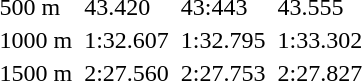<table>
<tr>
<td>500 m</td>
<td></td>
<td>43.420</td>
<td></td>
<td>43:443</td>
<td></td>
<td>43.555</td>
</tr>
<tr>
<td>1000 m</td>
<td></td>
<td>1:32.607</td>
<td></td>
<td>1:32.795</td>
<td></td>
<td>1:33.302</td>
</tr>
<tr>
<td>1500 m</td>
<td></td>
<td>2:27.560</td>
<td></td>
<td>2:27.753</td>
<td></td>
<td>2:27.827</td>
</tr>
</table>
